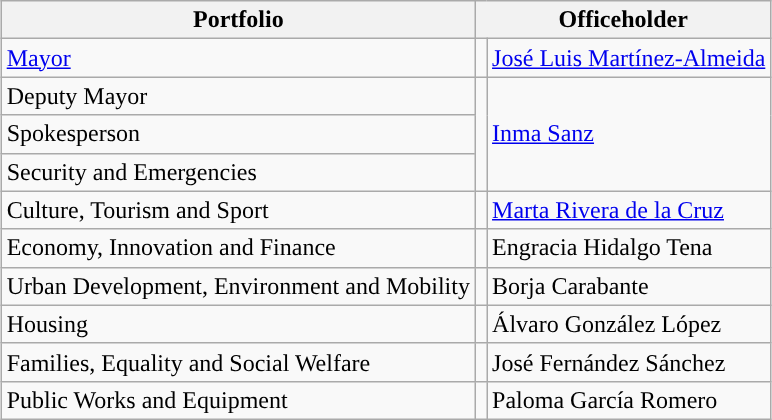<table class="wikitable"  style="margin:1em auto;" align="center">
<tr>
<th>Portfolio</th>
<th colspan = "2">Officeholder</th>
</tr>
<tr>
<td><a href='#'>Mayor</a></td>
<td></td>
<td><a href='#'>José Luis Martínez-Almeida</a></td>
</tr>
<tr>
<td>Deputy Mayor</td>
<td rowspan="3"></td>
<td rowspan="3"><a href='#'>Inma Sanz</a></td>
</tr>
<tr>
<td>Spokesperson</td>
</tr>
<tr>
<td>Security and Emergencies</td>
</tr>
<tr>
<td>Culture, Tourism and Sport</td>
<td></td>
<td><a href='#'>Marta Rivera de la Cruz</a></td>
</tr>
<tr>
<td>Economy, Innovation and Finance</td>
<td></td>
<td>Engracia Hidalgo Tena</td>
</tr>
<tr>
<td>Urban Development, Environment and Mobility</td>
<td></td>
<td>Borja Carabante</td>
</tr>
<tr>
<td>Housing</td>
<td></td>
<td>Álvaro González López</td>
</tr>
<tr>
<td>Families, Equality and Social Welfare</td>
<td></td>
<td>José Fernández Sánchez</td>
</tr>
<tr>
<td>Public Works and Equipment</td>
<td></td>
<td>Paloma García Romero</td>
</tr>
</table>
